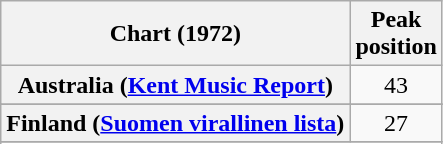<table class="wikitable sortable plainrowheaders" style="text-align:center">
<tr>
<th scope="col">Chart (1972)</th>
<th scope="col">Peak<br>position</th>
</tr>
<tr>
<th scope="row">Australia (<a href='#'>Kent Music Report</a>)</th>
<td>43</td>
</tr>
<tr>
</tr>
<tr>
</tr>
<tr>
<th scope="row">Finland (<a href='#'>Suomen virallinen lista</a>)</th>
<td>27</td>
</tr>
<tr>
</tr>
<tr>
</tr>
<tr>
</tr>
<tr>
</tr>
<tr>
</tr>
</table>
